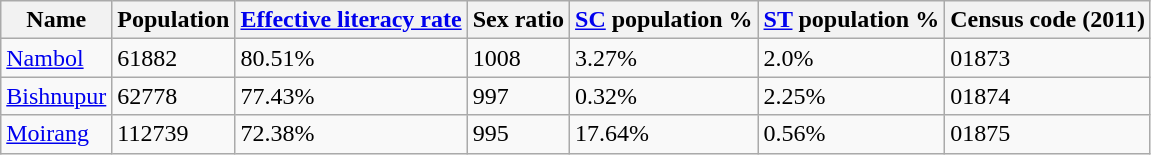<table class="wikitable sortable">
<tr>
<th>Name</th>
<th>Population</th>
<th><a href='#'>Effective literacy rate</a></th>
<th>Sex ratio</th>
<th><a href='#'>SC</a> population %</th>
<th><a href='#'>ST</a> population %</th>
<th>Census code (2011)</th>
</tr>
<tr>
<td><a href='#'>Nambol</a></td>
<td>61882</td>
<td>80.51%</td>
<td>1008</td>
<td>3.27%</td>
<td>2.0%</td>
<td>01873</td>
</tr>
<tr>
<td><a href='#'>Bishnupur</a></td>
<td>62778</td>
<td>77.43%</td>
<td>997</td>
<td>0.32%</td>
<td>2.25%</td>
<td>01874</td>
</tr>
<tr>
<td><a href='#'>Moirang</a></td>
<td>112739</td>
<td>72.38%</td>
<td>995</td>
<td>17.64%</td>
<td>0.56%</td>
<td>01875</td>
</tr>
</table>
